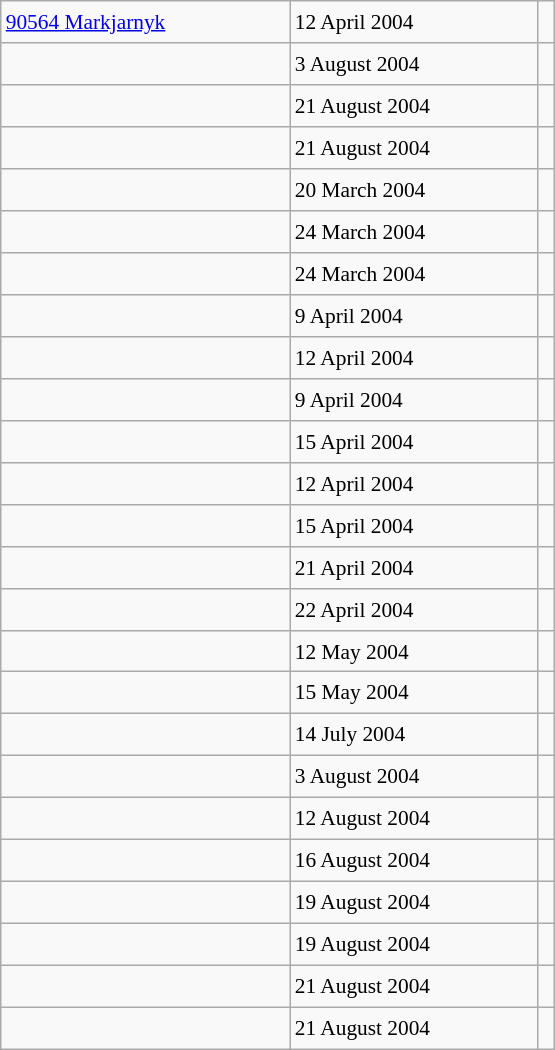<table class="wikitable" style="font-size: 89%; float: left; width: 26em; margin-right: 1em; height: 700px">
<tr>
<td><a href='#'>90564 Markjarnyk</a></td>
<td>12 April 2004</td>
<td></td>
</tr>
<tr>
<td></td>
<td>3 August 2004</td>
<td></td>
</tr>
<tr>
<td></td>
<td>21 August 2004</td>
<td></td>
</tr>
<tr>
<td></td>
<td>21 August 2004</td>
<td></td>
</tr>
<tr>
<td></td>
<td>20 March 2004</td>
<td></td>
</tr>
<tr>
<td></td>
<td>24 March 2004</td>
<td></td>
</tr>
<tr>
<td></td>
<td>24 March 2004</td>
<td></td>
</tr>
<tr>
<td></td>
<td>9 April 2004</td>
<td></td>
</tr>
<tr>
<td></td>
<td>12 April 2004</td>
<td></td>
</tr>
<tr>
<td></td>
<td>9 April 2004</td>
<td></td>
</tr>
<tr>
<td></td>
<td>15 April 2004</td>
<td></td>
</tr>
<tr>
<td></td>
<td>12 April 2004</td>
<td></td>
</tr>
<tr>
<td></td>
<td>15 April 2004</td>
<td></td>
</tr>
<tr>
<td></td>
<td>21 April 2004</td>
<td></td>
</tr>
<tr>
<td></td>
<td>22 April 2004</td>
<td></td>
</tr>
<tr>
<td></td>
<td>12 May 2004</td>
<td></td>
</tr>
<tr>
<td></td>
<td>15 May 2004</td>
<td></td>
</tr>
<tr>
<td></td>
<td>14 July 2004</td>
<td></td>
</tr>
<tr>
<td></td>
<td>3 August 2004</td>
<td></td>
</tr>
<tr>
<td></td>
<td>12 August 2004</td>
<td></td>
</tr>
<tr>
<td></td>
<td>16 August 2004</td>
<td></td>
</tr>
<tr>
<td></td>
<td>19 August 2004</td>
<td></td>
</tr>
<tr>
<td></td>
<td>19 August 2004</td>
<td></td>
</tr>
<tr>
<td></td>
<td>21 August 2004</td>
<td></td>
</tr>
<tr>
<td></td>
<td>21 August 2004</td>
<td></td>
</tr>
</table>
